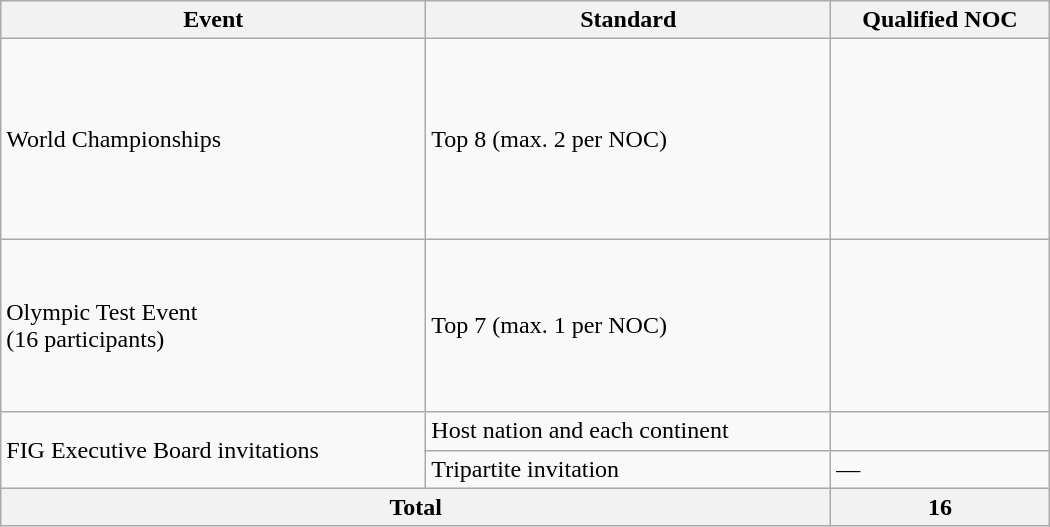<table class="wikitable" style="width:700px;">
<tr>
<th>Event</th>
<th>Standard</th>
<th>Qualified NOC</th>
</tr>
<tr>
<td>World Championships</td>
<td>Top 8 (max. 2 per NOC)</td>
<td><br><br><br><br><br><br><br></td>
</tr>
<tr>
<td>Olympic Test Event<br>(16 participants)</td>
<td>Top 7 (max. 1 per NOC)</td>
<td><br><br><br><br><br><br></td>
</tr>
<tr>
<td rowspan=2>FIG Executive Board invitations</td>
<td>Host nation and each continent</td>
<td></td>
</tr>
<tr>
<td>Tripartite invitation</td>
<td>—</td>
</tr>
<tr>
<th colspan="2">Total</th>
<th>16</th>
</tr>
</table>
